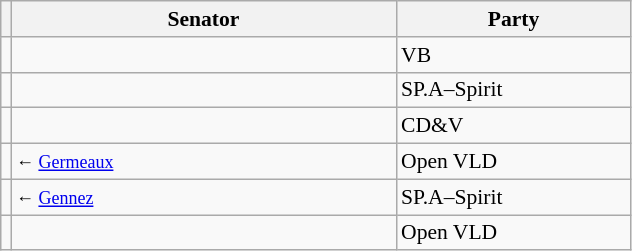<table class="sortable wikitable" style="text-align:left; font-size:90%">
<tr>
<th></th>
<th width="250">Senator</th>
<th width="150">Party</th>
</tr>
<tr>
<td></td>
<td align=left></td>
<td>VB</td>
</tr>
<tr>
<td></td>
<td align=left></td>
<td>SP.A–Spirit</td>
</tr>
<tr>
<td></td>
<td align=left></td>
<td>CD&V</td>
</tr>
<tr>
<td></td>
<td align=left> <small>← <a href='#'>Germeaux</a></small></td>
<td>Open VLD</td>
</tr>
<tr>
<td></td>
<td align=left> <small>← <a href='#'>Gennez</a></small></td>
<td>SP.A–Spirit</td>
</tr>
<tr>
<td></td>
<td align=left></td>
<td>Open VLD</td>
</tr>
</table>
